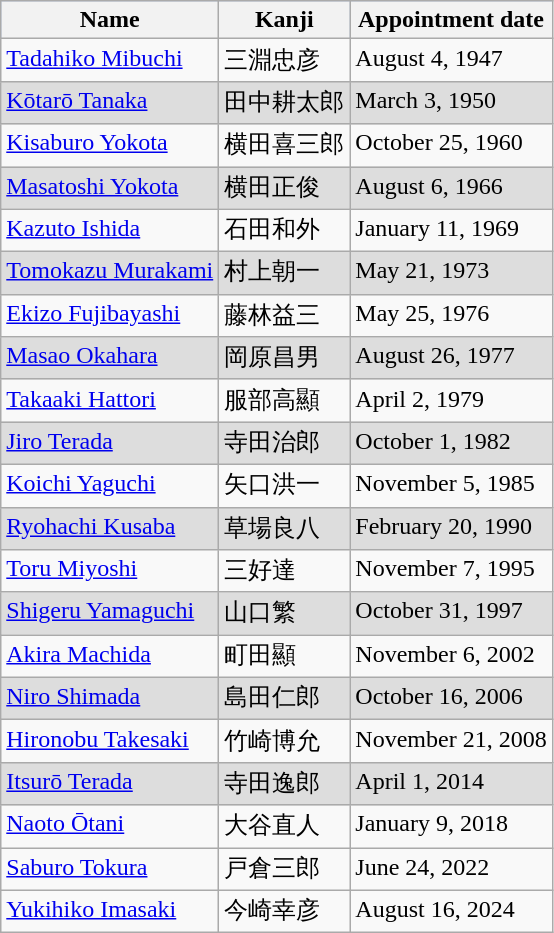<table border="1" cellpadding="3" style="border-collapse:collapse;" class="wikitable sortable">
<tr bgcolor="#A4C8FF" valign="top">
<th>Name</th>
<th>Kanji</th>
<th>Appointment date</th>
</tr>
<tr valign="top">
<td><a href='#'>Tadahiko Mibuchi</a></td>
<td>三淵忠彦</td>
<td>August 4, 1947</td>
</tr>
<tr valign="top" style="background-color:#ddd;">
<td><a href='#'>Kōtarō Tanaka</a></td>
<td>田中耕太郎</td>
<td>March 3, 1950</td>
</tr>
<tr valign="top">
<td><a href='#'>Kisaburo Yokota</a></td>
<td>横田喜三郎</td>
<td>October 25, 1960</td>
</tr>
<tr valign="top" style="background-color:#ddd;">
<td><a href='#'>Masatoshi Yokota</a></td>
<td>横田正俊</td>
<td>August 6, 1966</td>
</tr>
<tr valign="top">
<td><a href='#'>Kazuto Ishida</a></td>
<td>石田和外</td>
<td>January 11, 1969</td>
</tr>
<tr valign="top" style="background-color:#ddd;">
<td><a href='#'>Tomokazu Murakami</a></td>
<td>村上朝一</td>
<td>May 21, 1973</td>
</tr>
<tr valign="top">
<td><a href='#'>Ekizo Fujibayashi</a></td>
<td>藤林益三</td>
<td>May 25, 1976</td>
</tr>
<tr valign="top" style="background-color:#ddd;">
<td><a href='#'>Masao Okahara</a></td>
<td>岡原昌男</td>
<td>August 26, 1977</td>
</tr>
<tr valign="top">
<td><a href='#'>Takaaki Hattori</a></td>
<td>服部高顯</td>
<td>April 2, 1979</td>
</tr>
<tr valign="top" style="background-color:#ddd;">
<td><a href='#'>Jiro Terada</a></td>
<td>寺田治郎</td>
<td>October 1, 1982</td>
</tr>
<tr valign="top">
<td><a href='#'>Koichi Yaguchi</a></td>
<td>矢口洪一</td>
<td>November 5, 1985</td>
</tr>
<tr valign="top" style="background-color:#ddd;">
<td><a href='#'>Ryohachi Kusaba</a></td>
<td>草場良八</td>
<td>February 20, 1990</td>
</tr>
<tr valign="top">
<td><a href='#'>Toru Miyoshi</a></td>
<td>三好達</td>
<td>November 7, 1995</td>
</tr>
<tr valign="top" style="background-color:#ddd;">
<td><a href='#'>Shigeru Yamaguchi</a></td>
<td>山口繁</td>
<td>October 31, 1997</td>
</tr>
<tr valign="top">
<td><a href='#'>Akira Machida</a></td>
<td>町田顯</td>
<td>November 6, 2002</td>
</tr>
<tr valign="top" style="background-color:#ddd;">
<td><a href='#'>Niro Shimada</a></td>
<td>島田仁郎</td>
<td>October 16, 2006</td>
</tr>
<tr valign="top">
<td><a href='#'>Hironobu Takesaki</a></td>
<td>竹崎博允</td>
<td>November 21, 2008</td>
</tr>
<tr valign="top" style="background-color:#ddd;">
<td><a href='#'>Itsurō Terada</a></td>
<td>寺田逸郎</td>
<td>April 1, 2014</td>
</tr>
<tr valign="top">
<td><a href='#'>Naoto Ōtani</a></td>
<td>大谷直人</td>
<td>January 9, 2018</td>
</tr>
<tr valign="top">
<td><a href='#'>Saburo Tokura</a></td>
<td>戸倉三郎</td>
<td>June 24, 2022</td>
</tr>
<tr valign="top">
<td><a href='#'>Yukihiko Imasaki</a></td>
<td>今崎幸彦</td>
<td>August 16, 2024</td>
</tr>
</table>
